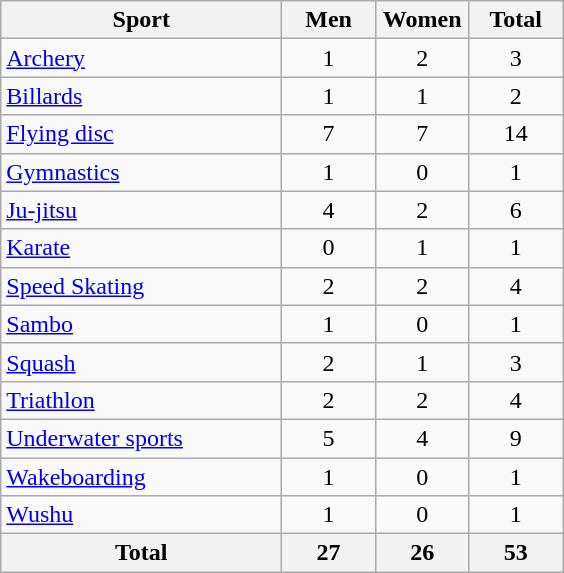<table class="wikitable sortable" style="text-align:center;">
<tr>
<th width=180>Sport</th>
<th width=55>Men</th>
<th width=55>Women</th>
<th width=55>Total</th>
</tr>
<tr>
<td align=left><a href='#'>Archery</a></td>
<td>1</td>
<td>2</td>
<td>3</td>
</tr>
<tr>
<td align=left><a href='#'>Billards</a></td>
<td>1</td>
<td>1</td>
<td>2</td>
</tr>
<tr>
<td align=left><a href='#'>Flying disc</a></td>
<td>7</td>
<td>7</td>
<td>14</td>
</tr>
<tr>
<td align=left><a href='#'>Gymnastics</a></td>
<td>1</td>
<td>0</td>
<td>1</td>
</tr>
<tr>
<td align=left><a href='#'>Ju-jitsu</a></td>
<td>4</td>
<td>2</td>
<td>6</td>
</tr>
<tr>
<td align=left><a href='#'>Karate</a></td>
<td>0</td>
<td>1</td>
<td>1</td>
</tr>
<tr>
<td align=left><a href='#'>Speed Skating</a></td>
<td>2</td>
<td>2</td>
<td>4</td>
</tr>
<tr>
<td align=left><a href='#'>Sambo</a></td>
<td>1</td>
<td>0</td>
<td>1</td>
</tr>
<tr>
<td align=left><a href='#'>Squash</a></td>
<td>2</td>
<td>1</td>
<td>3</td>
</tr>
<tr>
<td align=left><a href='#'>Triathlon</a></td>
<td>2</td>
<td>2</td>
<td>4</td>
</tr>
<tr>
<td align=left><a href='#'>Underwater sports</a></td>
<td>5</td>
<td>4</td>
<td>9</td>
</tr>
<tr>
<td align=left><a href='#'>Wakeboarding</a></td>
<td>1</td>
<td>0</td>
<td>1</td>
</tr>
<tr>
<td align=left><a href='#'>Wushu</a></td>
<td>1</td>
<td>0</td>
<td>1</td>
</tr>
<tr>
<th>Total</th>
<th>27</th>
<th>26</th>
<th>53</th>
</tr>
</table>
